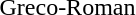<table>
<tr>
<td>Greco-Roman<br></td>
<td></td>
<td></td>
<td></td>
</tr>
</table>
